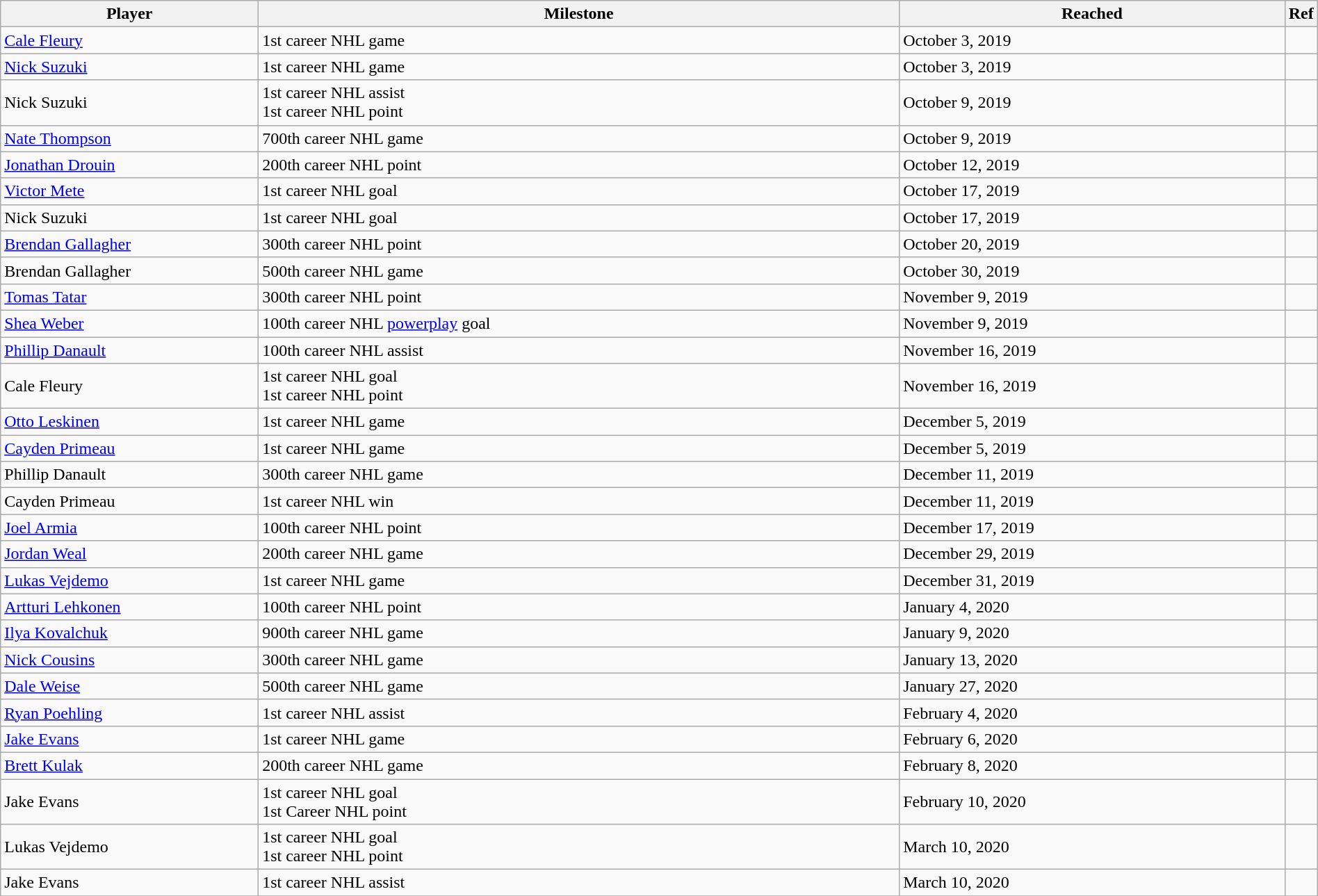<table class="wikitable sortable" style="width:100%;">
<tr align=center>
<th style="width:20%;">Player</th>
<th style="width:50%;">Milestone</th>
<th style="width:30%;" data-sort-type="date">Reached</th>
<th style="width:20%;">Ref</th>
</tr>
<tr>
<td><a href='#'>Cale Fleury</a></td>
<td>1st career NHL game</td>
<td>October 3, 2019</td>
<td></td>
</tr>
<tr>
<td><a href='#'>Nick Suzuki</a></td>
<td>1st career NHL game</td>
<td>October 3, 2019</td>
<td></td>
</tr>
<tr>
<td>Nick Suzuki</td>
<td>1st career NHL assist<br>1st career NHL point</td>
<td>October 9, 2019</td>
<td></td>
</tr>
<tr>
<td><a href='#'>Nate Thompson</a></td>
<td>700th career NHL game</td>
<td>October 9, 2019</td>
<td></td>
</tr>
<tr>
<td><a href='#'>Jonathan Drouin</a></td>
<td>200th career NHL point</td>
<td>October 12, 2019</td>
<td></td>
</tr>
<tr>
<td><a href='#'>Victor Mete</a></td>
<td>1st career NHL goal</td>
<td>October 17, 2019</td>
<td></td>
</tr>
<tr>
<td>Nick Suzuki</td>
<td>1st career NHL goal</td>
<td>October 17, 2019</td>
<td></td>
</tr>
<tr>
<td><a href='#'>Brendan Gallagher</a></td>
<td>300th career NHL point</td>
<td>October 20, 2019</td>
<td></td>
</tr>
<tr>
<td>Brendan Gallagher</td>
<td>500th career NHL game</td>
<td>October 30, 2019</td>
<td></td>
</tr>
<tr>
<td><a href='#'>Tomas Tatar</a></td>
<td>300th career NHL point</td>
<td>November 9, 2019</td>
<td></td>
</tr>
<tr>
<td><a href='#'>Shea Weber</a></td>
<td>100th career NHL  <a href='#'>powerplay</a> goal</td>
<td>November 9, 2019</td>
<td></td>
</tr>
<tr>
<td><a href='#'>Phillip Danault</a></td>
<td>100th career NHL assist</td>
<td>November 16, 2019</td>
<td></td>
</tr>
<tr>
<td>Cale Fleury</td>
<td>1st career NHL goal<br>1st career NHL point</td>
<td>November 16, 2019</td>
<td></td>
</tr>
<tr>
<td><a href='#'>Otto Leskinen</a></td>
<td>1st career NHL game</td>
<td>December 5, 2019</td>
<td></td>
</tr>
<tr>
<td><a href='#'>Cayden Primeau</a></td>
<td>1st career NHL game</td>
<td>December 5, 2019</td>
<td></td>
</tr>
<tr>
<td>Phillip Danault</td>
<td>300th career NHL game</td>
<td>December 11, 2019</td>
<td></td>
</tr>
<tr>
<td>Cayden Primeau</td>
<td>1st career NHL win</td>
<td>December 11, 2019</td>
<td></td>
</tr>
<tr>
<td><a href='#'>Joel Armia</a></td>
<td>100th career NHL point</td>
<td>December 17, 2019</td>
<td></td>
</tr>
<tr>
<td><a href='#'>Jordan Weal</a></td>
<td>200th career NHL game</td>
<td>December 29, 2019</td>
<td></td>
</tr>
<tr>
<td><a href='#'>Lukas Vejdemo</a></td>
<td>1st career NHL game</td>
<td>December 31, 2019</td>
<td></td>
</tr>
<tr>
<td><a href='#'>Artturi Lehkonen</a></td>
<td>100th career NHL point</td>
<td>January 4, 2020</td>
<td></td>
</tr>
<tr>
<td><a href='#'>Ilya Kovalchuk</a></td>
<td>900th career NHL game</td>
<td>January 9, 2020</td>
<td></td>
</tr>
<tr>
<td><a href='#'>Nick Cousins</a></td>
<td>300th career NHL game</td>
<td>January 13, 2020</td>
<td></td>
</tr>
<tr>
<td><a href='#'>Dale Weise</a></td>
<td>500th career NHL game</td>
<td>January 27, 2020</td>
<td></td>
</tr>
<tr>
<td><a href='#'>Ryan Poehling</a></td>
<td>1st career NHL assist</td>
<td>February 4, 2020</td>
<td></td>
</tr>
<tr>
<td><a href='#'>Jake Evans</a></td>
<td>1st career NHL game</td>
<td>February 6, 2020</td>
<td></td>
</tr>
<tr>
<td><a href='#'>Brett Kulak</a></td>
<td>200th career NHL game</td>
<td>February 8, 2020</td>
<td></td>
</tr>
<tr>
<td>Jake Evans</td>
<td>1st career NHL goal<br>1st Career NHL point</td>
<td>February 10, 2020</td>
<td></td>
</tr>
<tr>
<td>Lukas Vejdemo</td>
<td>1st career NHL goal<br>1st career NHL point</td>
<td>March 10, 2020</td>
<td></td>
</tr>
<tr>
<td>Jake Evans</td>
<td>1st career NHL assist</td>
<td>March 10, 2020</td>
<td></td>
</tr>
<tr>
</tr>
</table>
